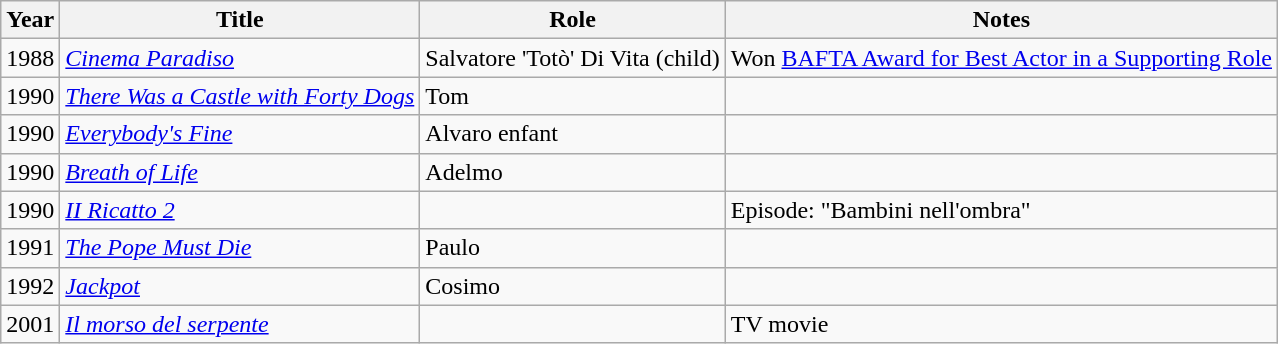<table class="wikitable">
<tr>
<th>Year</th>
<th>Title</th>
<th>Role</th>
<th>Notes</th>
</tr>
<tr>
<td>1988</td>
<td><em><a href='#'>Cinema Paradiso</a></em></td>
<td>Salvatore 'Totò' Di Vita (child)</td>
<td>Won <a href='#'>BAFTA Award for Best Actor in a Supporting Role</a></td>
</tr>
<tr>
<td>1990</td>
<td><em><a href='#'>There Was a Castle with Forty Dogs</a></em></td>
<td>Tom</td>
<td></td>
</tr>
<tr>
<td>1990</td>
<td><em><a href='#'>Everybody's Fine</a></em></td>
<td>Alvaro enfant</td>
<td></td>
</tr>
<tr>
<td>1990</td>
<td><em><a href='#'>Breath of Life</a></em></td>
<td>Adelmo</td>
<td></td>
</tr>
<tr>
<td>1990</td>
<td><em><a href='#'>II Ricatto 2</a></em></td>
<td></td>
<td>Episode: "Bambini nell'ombra"</td>
</tr>
<tr>
<td>1991</td>
<td><em><a href='#'>The Pope Must Die</a></em></td>
<td>Paulo</td>
<td></td>
</tr>
<tr>
<td>1992</td>
<td><em><a href='#'>Jackpot</a></em></td>
<td>Cosimo</td>
<td></td>
</tr>
<tr>
<td>2001</td>
<td><em><a href='#'>Il morso del serpente</a></em></td>
<td></td>
<td>TV movie</td>
</tr>
</table>
